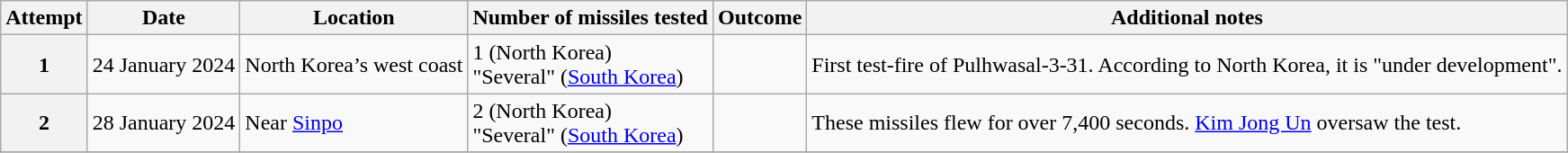<table class="wikitable">
<tr>
<th scope="col">Attempt</th>
<th scope="col">Date</th>
<th scope="col">Location</th>
<th scope="col">Number of missiles tested</th>
<th scope="col">Outcome</th>
<th scope="col">Additional notes</th>
</tr>
<tr>
<th scope="row">1</th>
<td>24 January 2024</td>
<td>North Korea’s west coast</td>
<td>1 (North Korea) <br> "Several" (<a href='#'>South Korea</a>)</td>
<td></td>
<td>First test-fire of Pulhwasal-3-31. According to North Korea, it is "under development".</td>
</tr>
<tr>
<th>2</th>
<td>28 January 2024</td>
<td>Near <a href='#'>Sinpo</a></td>
<td>2 (North Korea) <br> "Several" (<a href='#'>South Korea</a>)</td>
<td></td>
<td>These missiles flew for over 7,400 seconds. <a href='#'>Kim Jong Un</a> oversaw the test.</td>
</tr>
<tr>
</tr>
</table>
